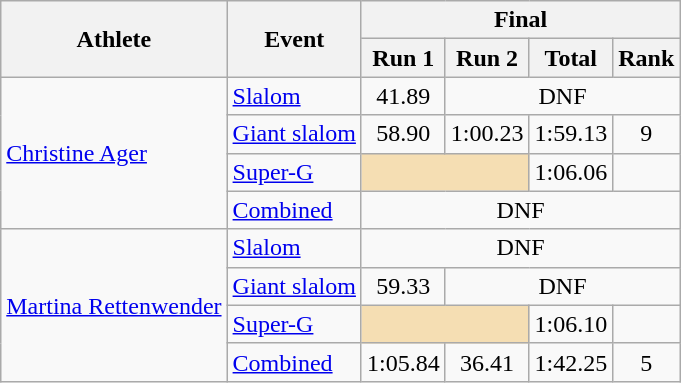<table class="wikitable">
<tr>
<th rowspan="2">Athlete</th>
<th rowspan="2">Event</th>
<th colspan="4">Final</th>
</tr>
<tr>
<th>Run 1</th>
<th>Run 2</th>
<th>Total</th>
<th>Rank</th>
</tr>
<tr>
<td rowspan=4><a href='#'>Christine Ager</a></td>
<td><a href='#'>Slalom</a></td>
<td align="center">41.89</td>
<td align="center" colspan=3>DNF</td>
</tr>
<tr>
<td><a href='#'>Giant slalom</a></td>
<td align="center">58.90</td>
<td align="center">1:00.23</td>
<td align="center">1:59.13</td>
<td align="center">9</td>
</tr>
<tr>
<td><a href='#'>Super-G</a></td>
<td colspan=2 bgcolor="wheat"></td>
<td align="center">1:06.06</td>
<td align="center"></td>
</tr>
<tr>
<td><a href='#'>Combined</a></td>
<td align="center" colspan=4>DNF</td>
</tr>
<tr>
<td rowspan=4><a href='#'>Martina Rettenwender</a></td>
<td><a href='#'>Slalom</a></td>
<td align="center" colspan=4>DNF</td>
</tr>
<tr>
<td><a href='#'>Giant slalom</a></td>
<td align="center">59.33</td>
<td align="center" colspan=3>DNF</td>
</tr>
<tr>
<td><a href='#'>Super-G</a></td>
<td colspan=2 bgcolor="wheat"></td>
<td align="center">1:06.10</td>
<td align="center"></td>
</tr>
<tr>
<td><a href='#'>Combined</a></td>
<td align="center">1:05.84</td>
<td align="center">36.41</td>
<td align="center">1:42.25</td>
<td align="center">5</td>
</tr>
</table>
